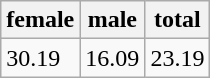<table class="wikitable" border="1">
<tr>
<th>female</th>
<th>male</th>
<th>total</th>
</tr>
<tr>
<td>30.19</td>
<td>16.09</td>
<td>23.19</td>
</tr>
</table>
